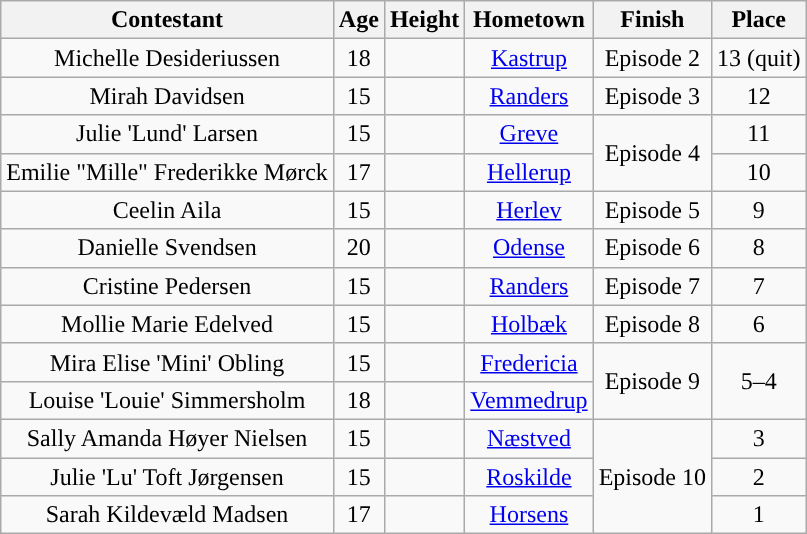<table class="wikitable sortable" style="text-align:center;">
<tr>
<th>Contestant</th>
<th>Age</th>
<th>Height</th>
<th>Hometown</th>
<th>Finish</th>
<th>Place</th>
</tr>
<tr>
<td>Michelle Desideriussen</td>
<td>18</td>
<td></td>
<td><a href='#'>Kastrup</a></td>
<td>Episode 2</td>
<td>13 (quit)</td>
</tr>
<tr>
<td>Mirah Davidsen</td>
<td>15</td>
<td></td>
<td><a href='#'>Randers</a></td>
<td>Episode 3</td>
<td>12</td>
</tr>
<tr>
<td>Julie 'Lund' Larsen</td>
<td>15</td>
<td></td>
<td><a href='#'>Greve</a></td>
<td rowspan="2">Episode 4</td>
<td>11</td>
</tr>
<tr>
<td>Emilie "Mille" Frederikke Mørck</td>
<td>17</td>
<td></td>
<td><a href='#'>Hellerup</a></td>
<td>10</td>
</tr>
<tr>
<td>Ceelin Aila</td>
<td>15</td>
<td></td>
<td><a href='#'>Herlev</a></td>
<td>Episode 5</td>
<td>9</td>
</tr>
<tr>
<td>Danielle Svendsen</td>
<td>20</td>
<td></td>
<td><a href='#'>Odense</a></td>
<td>Episode 6</td>
<td>8</td>
</tr>
<tr>
<td>Cristine Pedersen</td>
<td>15</td>
<td></td>
<td><a href='#'>Randers</a></td>
<td>Episode 7</td>
<td>7</td>
</tr>
<tr>
<td>Mollie Marie Edelved</td>
<td>15</td>
<td></td>
<td><a href='#'>Holbæk</a></td>
<td>Episode 8</td>
<td>6</td>
</tr>
<tr>
<td>Mira Elise 'Mini' Obling</td>
<td>15</td>
<td></td>
<td><a href='#'>Fredericia</a></td>
<td rowspan="2">Episode 9</td>
<td rowspan="2">5–4</td>
</tr>
<tr>
<td>Louise 'Louie' Simmersholm</td>
<td>18</td>
<td></td>
<td><a href='#'>Vemmedrup</a></td>
</tr>
<tr>
<td>Sally Amanda Høyer Nielsen</td>
<td>15</td>
<td></td>
<td><a href='#'>Næstved</a></td>
<td rowspan="3">Episode 10</td>
<td>3</td>
</tr>
<tr>
<td>Julie 'Lu' Toft Jørgensen</td>
<td>15</td>
<td></td>
<td><a href='#'>Roskilde</a></td>
<td>2</td>
</tr>
<tr>
<td>Sarah Kildevæld Madsen</td>
<td>17</td>
<td></td>
<td><a href='#'>Horsens</a></td>
<td>1</td>
</tr>
</table>
